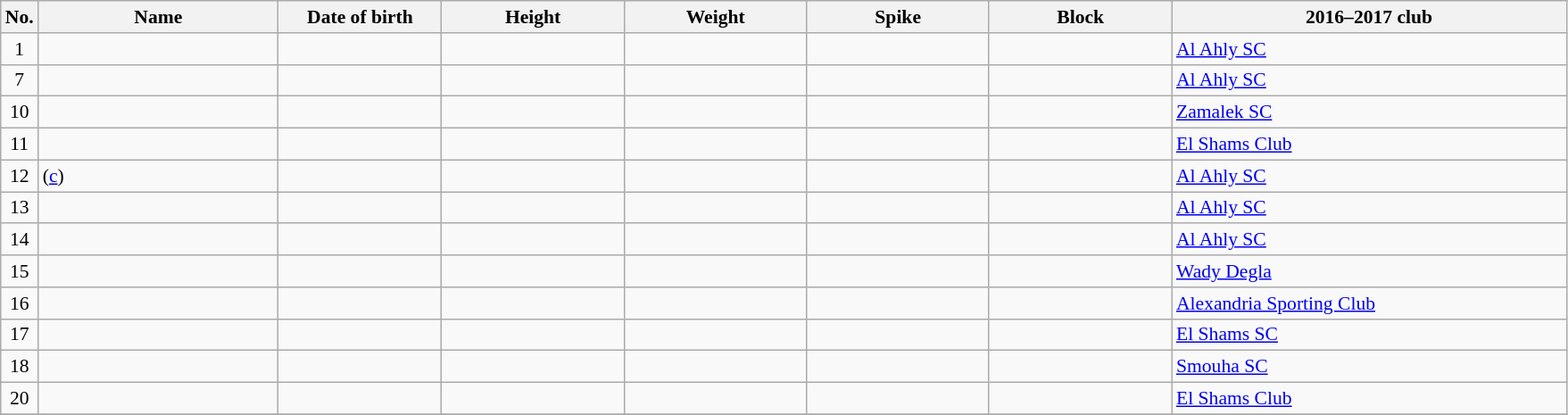<table class="wikitable sortable" style="font-size:90%; text-align:center;">
<tr>
<th>No.</th>
<th style="width:12em">Name</th>
<th style="width:8em">Date of birth</th>
<th style="width:9em">Height</th>
<th style="width:9em">Weight</th>
<th style="width:9em">Spike</th>
<th style="width:9em">Block</th>
<th style="width:20em">2016–2017 club</th>
</tr>
<tr>
<td>1</td>
<td align=left></td>
<td align=right></td>
<td></td>
<td></td>
<td></td>
<td></td>
<td align=left> <a href='#'>Al Ahly SC</a></td>
</tr>
<tr>
<td>7</td>
<td align=left></td>
<td align=right></td>
<td></td>
<td></td>
<td></td>
<td></td>
<td align=left> <a href='#'>Al Ahly SC</a></td>
</tr>
<tr>
<td>10</td>
<td align=left></td>
<td align=right></td>
<td></td>
<td></td>
<td></td>
<td></td>
<td align=left> <a href='#'>Zamalek SC</a></td>
</tr>
<tr>
<td>11</td>
<td align=left></td>
<td align=right></td>
<td></td>
<td></td>
<td></td>
<td></td>
<td align=left> <a href='#'>El Shams Club</a></td>
</tr>
<tr>
<td>12</td>
<td align=left> (<a href='#'>c</a>)</td>
<td align=right></td>
<td></td>
<td></td>
<td></td>
<td></td>
<td align=left> <a href='#'>Al Ahly SC</a></td>
</tr>
<tr>
<td>13</td>
<td align=left></td>
<td align=right></td>
<td></td>
<td></td>
<td></td>
<td></td>
<td align=left> <a href='#'>Al Ahly SC</a></td>
</tr>
<tr>
<td>14</td>
<td align=left></td>
<td align=right></td>
<td></td>
<td></td>
<td></td>
<td></td>
<td align=left> <a href='#'>Al Ahly SC</a></td>
</tr>
<tr>
<td>15</td>
<td align=left></td>
<td align=right></td>
<td></td>
<td></td>
<td></td>
<td></td>
<td align=left> <a href='#'>Wady Degla</a></td>
</tr>
<tr>
<td>16</td>
<td align=left></td>
<td align=right></td>
<td></td>
<td></td>
<td></td>
<td></td>
<td align=left> <a href='#'>Alexandria Sporting Club</a></td>
</tr>
<tr>
<td>17</td>
<td align=left></td>
<td align=right></td>
<td></td>
<td></td>
<td></td>
<td></td>
<td align=left> <a href='#'>El Shams SC</a></td>
</tr>
<tr>
<td>18</td>
<td align=left></td>
<td align=right></td>
<td></td>
<td></td>
<td></td>
<td></td>
<td align=left> <a href='#'>Smouha SC</a></td>
</tr>
<tr>
<td>20</td>
<td align=left></td>
<td align=right></td>
<td></td>
<td></td>
<td></td>
<td></td>
<td align=left> <a href='#'>El Shams Club</a></td>
</tr>
<tr>
</tr>
</table>
